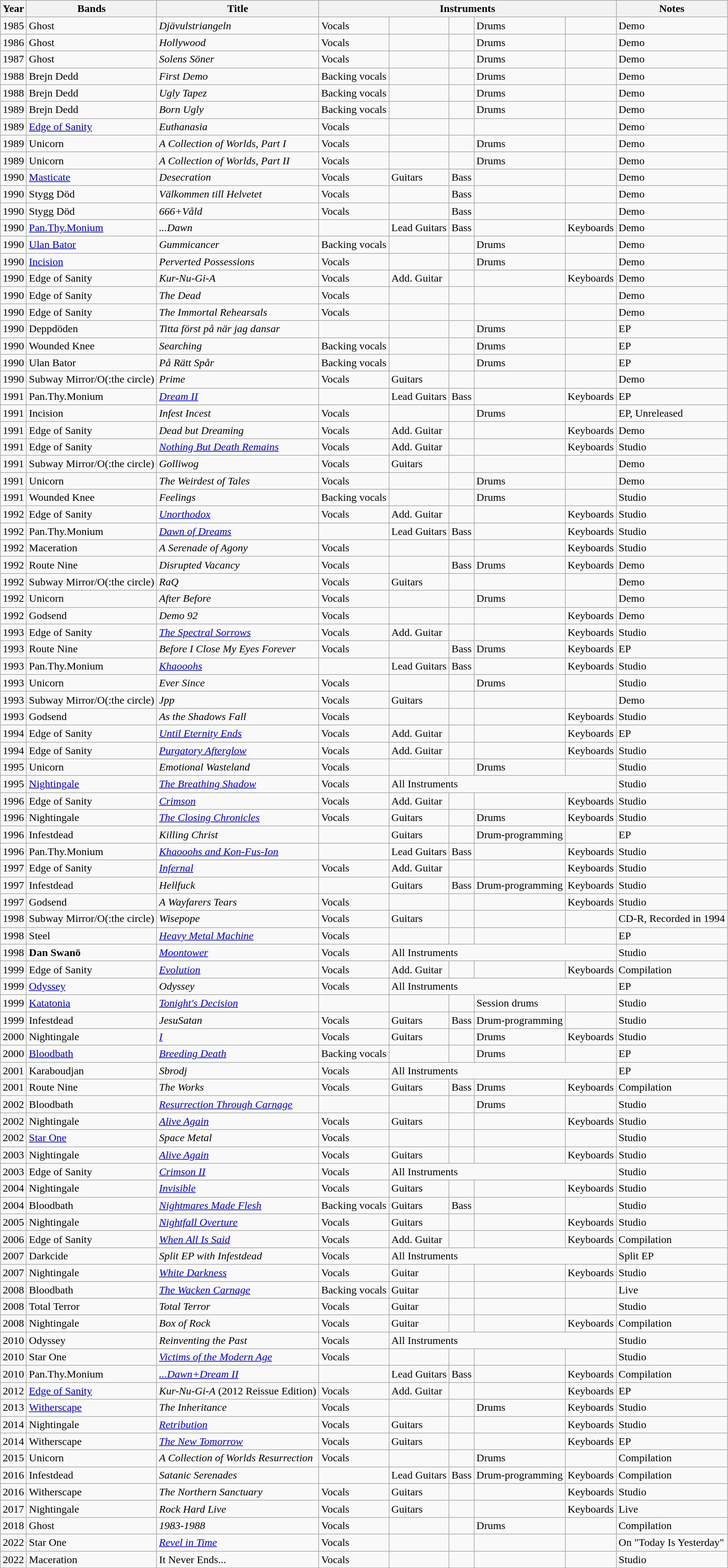<table class="wikitable sortable">
<tr>
<th><strong>Year</strong></th>
<th>Bands</th>
<th>Title</th>
<th colspan="5"><strong>Instruments</strong></th>
<th>Notes</th>
</tr>
<tr>
<td>1985</td>
<td>Ghost</td>
<td><em>Djävulstriangeln</em></td>
<td>Vocals</td>
<td></td>
<td></td>
<td>Drums</td>
<td></td>
<td>Demo</td>
</tr>
<tr>
<td>1986</td>
<td>Ghost</td>
<td><em>Hollywood</em></td>
<td>Vocals</td>
<td></td>
<td></td>
<td>Drums</td>
<td></td>
<td>Demo</td>
</tr>
<tr>
<td>1987</td>
<td>Ghost</td>
<td><em>Solens Söner</em></td>
<td>Vocals</td>
<td></td>
<td></td>
<td>Drums</td>
<td></td>
<td>Demo</td>
</tr>
<tr>
<td>1988</td>
<td>Brejn Dedd</td>
<td><em>First Demo</em></td>
<td>Backing vocals</td>
<td></td>
<td></td>
<td>Drums</td>
<td></td>
<td>Demo</td>
</tr>
<tr>
<td>1988</td>
<td>Brejn Dedd</td>
<td><em>Ugly Tapez</em></td>
<td>Backing vocals</td>
<td></td>
<td></td>
<td>Drums</td>
<td></td>
<td>Demo</td>
</tr>
<tr>
<td>1989</td>
<td>Brejn Dedd</td>
<td><em>Born Ugly</em></td>
<td>Backing vocals</td>
<td></td>
<td></td>
<td>Drums</td>
<td></td>
<td>Demo</td>
</tr>
<tr>
<td>1989</td>
<td><a href='#'>Edge of Sanity</a></td>
<td><em>Euthanasia</em></td>
<td>Vocals</td>
<td></td>
<td></td>
<td></td>
<td></td>
<td>Demo</td>
</tr>
<tr>
<td>1989</td>
<td>Unicorn</td>
<td><em>A Collection of Worlds, Part I</em></td>
<td>Vocals</td>
<td></td>
<td></td>
<td>Drums</td>
<td></td>
<td>Demo</td>
</tr>
<tr>
<td>1989</td>
<td>Unicorn</td>
<td><em>A Collection of Worlds, Part II</em></td>
<td>Vocals</td>
<td></td>
<td></td>
<td>Drums</td>
<td></td>
<td>Demo</td>
</tr>
<tr>
<td>1990</td>
<td><a href='#'>Masticate</a></td>
<td><em>Desecration</em></td>
<td>Vocals</td>
<td>Guitars</td>
<td>Bass</td>
<td></td>
<td></td>
<td>Demo</td>
</tr>
<tr>
<td>1990</td>
<td>Stygg Död</td>
<td><em>Välkommen till Helvetet</em></td>
<td>Vocals</td>
<td></td>
<td>Bass</td>
<td></td>
<td></td>
<td>Demo</td>
</tr>
<tr>
<td>1990</td>
<td>Stygg Död</td>
<td><em>666+Våld</em></td>
<td>Vocals</td>
<td></td>
<td>Bass</td>
<td></td>
<td></td>
<td>Demo</td>
</tr>
<tr>
<td>1990</td>
<td><a href='#'>Pan.Thy.Monium</a></td>
<td><em>...Dawn</em></td>
<td></td>
<td>Lead Guitars</td>
<td>Bass</td>
<td></td>
<td>Keyboards</td>
<td>Demo</td>
</tr>
<tr>
<td>1990</td>
<td><a href='#'>Ulan Bator</a></td>
<td><em>Gummicancer</em></td>
<td>Backing vocals</td>
<td></td>
<td></td>
<td>Drums</td>
<td></td>
<td>Demo</td>
</tr>
<tr>
<td>1990</td>
<td><a href='#'>Incision</a></td>
<td><em>Perverted Possessions</em></td>
<td>Vocals</td>
<td></td>
<td></td>
<td>Drums</td>
<td></td>
<td>Demo</td>
</tr>
<tr>
<td>1990</td>
<td>Edge of Sanity</td>
<td><em>Kur-Nu-Gi-A</em></td>
<td>Vocals</td>
<td>Add. Guitar</td>
<td></td>
<td></td>
<td>Keyboards</td>
<td>Demo</td>
</tr>
<tr>
<td>1990</td>
<td>Edge of Sanity</td>
<td><em>The Dead</em></td>
<td>Vocals</td>
<td></td>
<td></td>
<td></td>
<td></td>
<td>Demo</td>
</tr>
<tr>
<td>1990</td>
<td>Edge of Sanity</td>
<td><em>The Immortal Rehearsals</em></td>
<td>Vocals</td>
<td></td>
<td></td>
<td></td>
<td></td>
<td>Demo</td>
</tr>
<tr>
<td>1990</td>
<td>Deppdöden</td>
<td><em>Titta först på när jag dansar</em></td>
<td></td>
<td></td>
<td></td>
<td>Drums</td>
<td></td>
<td>EP</td>
</tr>
<tr>
<td>1990</td>
<td>Wounded Knee</td>
<td><em>Searching</em></td>
<td>Backing vocals</td>
<td></td>
<td></td>
<td>Drums</td>
<td></td>
<td>EP</td>
</tr>
<tr>
<td>1990</td>
<td>Ulan Bator</td>
<td><em>På Rätt Spår</em></td>
<td>Backing vocals</td>
<td></td>
<td></td>
<td>Drums</td>
<td></td>
<td>EP</td>
</tr>
<tr>
<td>1990</td>
<td>Subway Mirror/O(:the circle)</td>
<td><em>Prime</em></td>
<td>Vocals</td>
<td>Guitars</td>
<td></td>
<td></td>
<td></td>
<td>Demo</td>
</tr>
<tr>
<td>1991</td>
<td>Pan.Thy.Monium</td>
<td><em><a href='#'>Dream II</a></em></td>
<td></td>
<td>Lead Guitars</td>
<td>Bass</td>
<td></td>
<td>Keyboards</td>
<td>EP</td>
</tr>
<tr>
<td>1991</td>
<td>Incision</td>
<td><em>Infest Incest</em></td>
<td>Vocals</td>
<td></td>
<td></td>
<td>Drums</td>
<td></td>
<td>EP, Unreleased</td>
</tr>
<tr>
<td>1991</td>
<td>Edge of Sanity</td>
<td><em>Dead but Dreaming</em></td>
<td>Vocals</td>
<td>Add. Guitar</td>
<td></td>
<td></td>
<td>Keyboards</td>
<td>Demo</td>
</tr>
<tr>
<td>1991</td>
<td>Edge of Sanity</td>
<td><em><a href='#'>Nothing But Death Remains</a></em></td>
<td>Vocals</td>
<td>Add. Guitar</td>
<td></td>
<td></td>
<td>Keyboards</td>
<td>Studio</td>
</tr>
<tr>
<td>1991</td>
<td>Subway Mirror/O(:the circle)</td>
<td><em>Golliwog</em></td>
<td>Vocals</td>
<td>Guitars</td>
<td></td>
<td></td>
<td></td>
<td>Demo</td>
</tr>
<tr>
<td>1991</td>
<td>Unicorn</td>
<td><em>The Weirdest of Tales</em></td>
<td>Vocals</td>
<td></td>
<td></td>
<td>Drums</td>
<td></td>
<td>Demo</td>
</tr>
<tr>
<td>1991</td>
<td>Wounded Knee</td>
<td><em>Feelings</em></td>
<td>Backing vocals</td>
<td></td>
<td></td>
<td>Drums</td>
<td></td>
<td>Studio</td>
</tr>
<tr>
<td>1992</td>
<td>Edge of Sanity</td>
<td><a href='#'><em>Unorthodox</em></a></td>
<td>Vocals</td>
<td>Add. Guitar</td>
<td></td>
<td></td>
<td>Keyboards</td>
<td>Studio</td>
</tr>
<tr>
<td>1992</td>
<td>Pan.Thy.Monium</td>
<td><em><a href='#'>Dawn of Dreams</a></em></td>
<td></td>
<td>Lead Guitars</td>
<td>Bass</td>
<td></td>
<td>Keyboards</td>
<td>Studio</td>
</tr>
<tr>
<td>1992</td>
<td>Maceration</td>
<td><em>A Serenade of Agony</em></td>
<td>Vocals</td>
<td></td>
<td></td>
<td></td>
<td>Keyboards</td>
<td>Studio</td>
</tr>
<tr>
<td>1992</td>
<td>Route Nine</td>
<td><em>Disrupted Vacancy</em></td>
<td>Vocals</td>
<td></td>
<td>Bass</td>
<td>Drums</td>
<td>Keyboards</td>
<td>Demo</td>
</tr>
<tr>
<td>1992</td>
<td>Subway Mirror/O(:the circle)</td>
<td><em>RaQ</em></td>
<td>Vocals</td>
<td>Guitars</td>
<td></td>
<td></td>
<td></td>
<td>Demo</td>
</tr>
<tr>
<td>1992</td>
<td>Unicorn</td>
<td><em>After Before</em></td>
<td>Vocals</td>
<td></td>
<td></td>
<td>Drums</td>
<td></td>
<td>Demo</td>
</tr>
<tr>
<td>1992</td>
<td>Godsend</td>
<td><em>Demo 92</em></td>
<td>Vocals</td>
<td></td>
<td></td>
<td></td>
<td>Keyboards</td>
<td>Demo</td>
</tr>
<tr>
<td>1993</td>
<td>Edge of Sanity</td>
<td><em><a href='#'>The Spectral Sorrows</a></em></td>
<td>Vocals</td>
<td>Add. Guitar</td>
<td></td>
<td></td>
<td>Keyboards</td>
<td>Studio</td>
</tr>
<tr>
<td>1993</td>
<td>Route Nine</td>
<td><em>Before I Close My Eyes Forever</em></td>
<td>Vocals</td>
<td></td>
<td>Bass</td>
<td>Drums</td>
<td>Keyboards</td>
<td>EP</td>
</tr>
<tr>
<td>1993</td>
<td>Pan.Thy.Monium</td>
<td><em><a href='#'>Khaooohs</a></em></td>
<td></td>
<td>Lead Guitars</td>
<td>Bass</td>
<td></td>
<td>Keyboards</td>
<td>Studio</td>
</tr>
<tr>
<td>1993</td>
<td>Unicorn</td>
<td><em>Ever Since</em></td>
<td>Vocals</td>
<td></td>
<td></td>
<td>Drums</td>
<td></td>
<td>Studio</td>
</tr>
<tr>
<td>1993</td>
<td>Subway Mirror/O(:the circle)</td>
<td><em>Jpp</em></td>
<td>Vocals</td>
<td>Guitars</td>
<td></td>
<td></td>
<td></td>
<td>Demo</td>
</tr>
<tr>
<td>1993</td>
<td>Godsend</td>
<td><em>As the Shadows Fall</em></td>
<td>Vocals</td>
<td></td>
<td></td>
<td></td>
<td>Keyboards</td>
<td>Studio</td>
</tr>
<tr>
<td>1994</td>
<td>Edge of Sanity</td>
<td><em><a href='#'>Until Eternity Ends</a></em></td>
<td>Vocals</td>
<td>Add. Guitar</td>
<td></td>
<td></td>
<td>Keyboards</td>
<td>EP</td>
</tr>
<tr>
<td>1994</td>
<td>Edge of Sanity</td>
<td><em><a href='#'>Purgatory Afterglow</a></em></td>
<td>Vocals</td>
<td>Add. Guitar</td>
<td></td>
<td></td>
<td>Keyboards</td>
<td>Studio</td>
</tr>
<tr>
<td>1995</td>
<td>Unicorn</td>
<td><em>Emotional Wasteland</em></td>
<td>Vocals</td>
<td></td>
<td></td>
<td>Drums</td>
<td></td>
<td>Studio</td>
</tr>
<tr>
<td>1995</td>
<td><a href='#'>Nightingale</a></td>
<td><em><a href='#'>The Breathing Shadow</a></em></td>
<td>Vocals</td>
<td colspan="4">All Instruments</td>
<td>Studio</td>
</tr>
<tr>
<td>1996</td>
<td>Edge of Sanity</td>
<td><a href='#'><em>Crimson</em></a></td>
<td>Vocals</td>
<td>Add. Guitar</td>
<td></td>
<td></td>
<td>Keyboards</td>
<td>Studio</td>
</tr>
<tr>
<td>1996</td>
<td>Nightingale</td>
<td><em><a href='#'>The Closing Chronicles</a></em></td>
<td>Vocals</td>
<td>Guitars</td>
<td></td>
<td>Drums</td>
<td>Keyboards</td>
<td>Studio</td>
</tr>
<tr>
<td>1996</td>
<td>Infestdead</td>
<td><em>Killing Christ</em></td>
<td></td>
<td>Guitars</td>
<td></td>
<td>Drum-programming</td>
<td></td>
<td>EP</td>
</tr>
<tr>
<td>1996</td>
<td>Pan.Thy.Monium</td>
<td><em><a href='#'>Khaooohs and Kon-Fus-Ion</a></em></td>
<td></td>
<td>Lead Guitars</td>
<td>Bass</td>
<td></td>
<td>Keyboards</td>
<td>Studio</td>
</tr>
<tr>
<td>1997</td>
<td>Edge of Sanity</td>
<td><a href='#'><em>Infernal</em></a></td>
<td>Vocals</td>
<td>Add. Guitar</td>
<td></td>
<td></td>
<td>Keyboards</td>
<td>Studio</td>
</tr>
<tr>
<td>1997</td>
<td>Infestdead</td>
<td><em>Hellfuck</em></td>
<td></td>
<td>Guitars</td>
<td>Bass</td>
<td>Drum-programming</td>
<td>Keyboards</td>
<td>Studio</td>
</tr>
<tr>
<td>1997</td>
<td>Godsend</td>
<td><em>A Wayfarers Tears</em></td>
<td>Vocals</td>
<td></td>
<td></td>
<td></td>
<td>Keyboards</td>
<td>Studio</td>
</tr>
<tr>
<td>1998</td>
<td>Subway Mirror/O(:the circle)</td>
<td><em>Wisepope</em></td>
<td>Vocals</td>
<td>Guitars</td>
<td></td>
<td></td>
<td></td>
<td>CD-R, Recorded in 1994</td>
</tr>
<tr>
<td>1998</td>
<td>Steel</td>
<td><a href='#'><em>Heavy Metal Machine</em></a></td>
<td>Vocals</td>
<td></td>
<td></td>
<td></td>
<td></td>
<td>EP</td>
</tr>
<tr>
<td>1998</td>
<td><strong>Dan Swanö</strong></td>
<td><em><a href='#'>Moontower</a></em></td>
<td>Vocals</td>
<td colspan="4">All Instruments</td>
<td>Studio</td>
</tr>
<tr>
<td>1999</td>
<td>Edge of Sanity</td>
<td><a href='#'><em>Evolution</em></a></td>
<td>Vocals</td>
<td>Add. Guitar</td>
<td></td>
<td></td>
<td>Keyboards</td>
<td>Compilation</td>
</tr>
<tr>
<td>1999</td>
<td><a href='#'>Odyssey</a></td>
<td><em>Odyssey</em></td>
<td>Vocals</td>
<td colspan="4">All Instruments</td>
<td>EP</td>
</tr>
<tr>
<td>1999</td>
<td><a href='#'>Katatonia</a></td>
<td><em><a href='#'>Tonight's Decision</a></em></td>
<td></td>
<td></td>
<td></td>
<td>Session drums</td>
<td></td>
<td>Studio</td>
</tr>
<tr>
<td>1999</td>
<td>Infestdead</td>
<td><em>JesuSatan</em></td>
<td>Vocals</td>
<td>Guitars</td>
<td>Bass</td>
<td>Drum-programming</td>
<td></td>
<td>Studio</td>
</tr>
<tr>
<td>2000</td>
<td>Nightingale</td>
<td><a href='#'><em>I</em></a></td>
<td>Vocals</td>
<td>Guitars</td>
<td></td>
<td>Drums</td>
<td>Keyboards</td>
<td>Studio</td>
</tr>
<tr>
<td>2000</td>
<td><a href='#'>Bloodbath</a></td>
<td><em><a href='#'>Breeding Death</a></em></td>
<td>Backing vocals</td>
<td></td>
<td></td>
<td>Drums</td>
<td></td>
<td>EP</td>
</tr>
<tr>
<td>2001</td>
<td>Karaboudjan</td>
<td><em>Sbrodj</em></td>
<td>Vocals</td>
<td colspan="4">All Instruments</td>
<td>EP</td>
</tr>
<tr>
<td>2001</td>
<td>Route Nine</td>
<td><em>The Works</em></td>
<td>Vocals</td>
<td>Guitars</td>
<td>Bass</td>
<td>Drums</td>
<td>Keyboards</td>
<td>Compilation</td>
</tr>
<tr>
<td>2002</td>
<td>Bloodbath</td>
<td><em><a href='#'>Resurrection Through Carnage</a></em></td>
<td></td>
<td></td>
<td></td>
<td>Drums</td>
<td></td>
<td>Studio</td>
</tr>
<tr>
<td>2002</td>
<td>Nightingale</td>
<td><a href='#'><em>Alive Again</em></a></td>
<td>Vocals</td>
<td>Guitars</td>
<td></td>
<td></td>
<td>Keyboards</td>
<td>Studio</td>
</tr>
<tr>
<td>2002</td>
<td><a href='#'>Star One</a></td>
<td><em>Space Metal</em></td>
<td>Vocals</td>
<td></td>
<td></td>
<td></td>
<td></td>
<td>Studio</td>
</tr>
<tr>
<td>2003</td>
<td>Nightingale</td>
<td><a href='#'><em>Alive Again</em></a></td>
<td>Vocals</td>
<td>Guitars</td>
<td></td>
<td></td>
<td>Keyboards</td>
<td>Studio</td>
</tr>
<tr>
<td>2003</td>
<td>Edge of Sanity</td>
<td><em><a href='#'>Crimson II</a></em></td>
<td>Vocals</td>
<td colspan="4">All Instruments</td>
<td>Studio</td>
</tr>
<tr>
<td>2004</td>
<td>Nightingale</td>
<td><a href='#'><em>Invisible</em></a></td>
<td>Vocals</td>
<td>Guitars</td>
<td></td>
<td></td>
<td>Keyboards</td>
<td>Studio</td>
</tr>
<tr>
<td>2004</td>
<td>Bloodbath</td>
<td><em><a href='#'>Nightmares Made Flesh</a></em></td>
<td>Backing vocals</td>
<td>Guitars</td>
<td>Bass</td>
<td></td>
<td></td>
<td>Studio</td>
</tr>
<tr>
<td>2005</td>
<td>Nightingale</td>
<td><em><a href='#'>Nightfall Overture</a></em></td>
<td>Vocals</td>
<td>Guitars</td>
<td></td>
<td></td>
<td>Keyboards</td>
<td>Studio</td>
</tr>
<tr>
<td>2006</td>
<td>Edge of Sanity</td>
<td><em><a href='#'>When All Is Said</a></em></td>
<td>Vocals</td>
<td>Add. Guitar</td>
<td></td>
<td></td>
<td>Keyboards</td>
<td>Compilation</td>
</tr>
<tr>
<td>2007</td>
<td>Darkcide</td>
<td><em>Split EP with Infestdead</em></td>
<td>Vocals</td>
<td colspan="4">All Instruments</td>
<td>Split EP</td>
</tr>
<tr>
<td>2007</td>
<td>Nightingale</td>
<td><a href='#'><em>White Darkness</em></a></td>
<td>Vocals</td>
<td>Guitar</td>
<td></td>
<td></td>
<td>Keyboards</td>
<td>Studio</td>
</tr>
<tr>
<td>2008</td>
<td>Bloodbath</td>
<td><em><a href='#'>The Wacken Carnage</a></em></td>
<td>Backing vocals</td>
<td>Guitar</td>
<td></td>
<td></td>
<td></td>
<td>Live</td>
</tr>
<tr>
<td>2008</td>
<td>Total Terror</td>
<td><em>Total Terror</em></td>
<td>Vocals</td>
<td>Guitar</td>
<td></td>
<td></td>
<td></td>
<td>Studio</td>
</tr>
<tr>
<td>2008</td>
<td>Nightingale</td>
<td><em>Box of Rock</em></td>
<td>Vocals</td>
<td>Guitar</td>
<td></td>
<td></td>
<td>Keyboards</td>
<td>Compilation</td>
</tr>
<tr>
<td>2010</td>
<td>Odyssey</td>
<td><em>Reinventing the Past</em></td>
<td>Vocals</td>
<td colspan="4">All Instruments</td>
<td>Studio</td>
</tr>
<tr>
<td>2010</td>
<td>Star One</td>
<td><em><a href='#'>Victims of the Modern Age</a></em></td>
<td>Vocals</td>
<td></td>
<td></td>
<td></td>
<td></td>
<td>Studio</td>
</tr>
<tr>
<td>2010</td>
<td>Pan.Thy.Monium</td>
<td><em><a href='#'>...Dawn+Dream II</a></em></td>
<td></td>
<td>Lead Guitars</td>
<td>Bass</td>
<td></td>
<td>Keyboards</td>
<td>Compilation</td>
</tr>
<tr>
<td>2012</td>
<td><a href='#'>Edge of Sanity</a></td>
<td><em>Kur-Nu-Gi-A</em> (2012 Reissue Edition)</td>
<td>Vocals</td>
<td>Add. Guitar</td>
<td></td>
<td></td>
<td>Keyboards</td>
<td>EP</td>
</tr>
<tr>
<td>2013</td>
<td><a href='#'>Witherscape</a></td>
<td><em>The Inheritance</em></td>
<td>Vocals</td>
<td></td>
<td></td>
<td>Drums</td>
<td>Keyboards</td>
<td>Studio</td>
</tr>
<tr>
<td>2014</td>
<td>Nightingale</td>
<td><a href='#'><em>Retribution</em></a></td>
<td>Vocals</td>
<td>Guitars</td>
<td></td>
<td></td>
<td>Keyboards</td>
<td>Studio</td>
</tr>
<tr>
<td>2014</td>
<td>Witherscape</td>
<td><em><a href='#'>The New Tomorrow</a></em></td>
<td>Vocals</td>
<td>Guitars</td>
<td></td>
<td></td>
<td>Keyboards</td>
<td>EP</td>
</tr>
<tr>
<td>2015</td>
<td>Unicorn</td>
<td><em>A Collection of Worlds Resurrection</em></td>
<td>Vocals</td>
<td></td>
<td></td>
<td>Drums</td>
<td></td>
<td>Compilation</td>
</tr>
<tr>
<td>2016</td>
<td>Infestdead</td>
<td><em>Satanic Serenades</em></td>
<td></td>
<td>Lead Guitars</td>
<td>Bass</td>
<td>Drum-programming</td>
<td>Keyboards</td>
<td>Compilation</td>
</tr>
<tr>
<td>2016</td>
<td>Witherscape</td>
<td><em>The Northern Sanctuary</em></td>
<td>Vocals</td>
<td>Guitars</td>
<td></td>
<td></td>
<td>Keyboards</td>
<td>Studio</td>
</tr>
<tr>
<td>2017</td>
<td>Nightingale</td>
<td><em>Rock Hard Live</em></td>
<td>Vocals</td>
<td>Guitars</td>
<td></td>
<td></td>
<td>Keyboards</td>
<td>Live</td>
</tr>
<tr>
<td>2018</td>
<td>Ghost</td>
<td><em>1983-1988</em></td>
<td>Vocals</td>
<td></td>
<td></td>
<td>Drums</td>
<td></td>
<td>Compilation</td>
</tr>
<tr>
<td>2022</td>
<td>Star One</td>
<td><em><a href='#'>Revel in Time</a></em></td>
<td>Vocals</td>
<td></td>
<td></td>
<td></td>
<td></td>
<td>On "Today Is Yesterday"</td>
</tr>
<tr>
<td>2022</td>
<td>Maceration</td>
<td>It Never Ends...</td>
<td>Vocals</td>
<td></td>
<td></td>
<td></td>
<td></td>
<td>Studio</td>
</tr>
</table>
